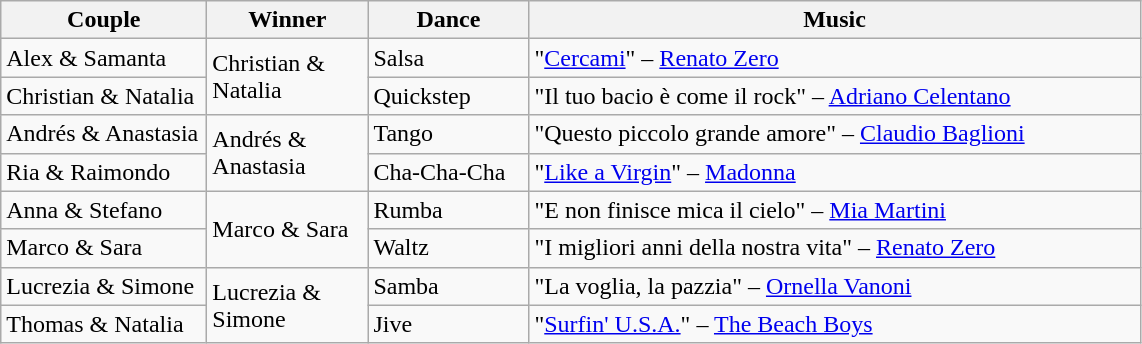<table class="wikitable">
<tr>
<th width="130">Couple</th>
<th width="100">Winner</th>
<th width="100">Dance</th>
<th width="400">Music</th>
</tr>
<tr>
<td>Alex & Samanta</td>
<td rowspan=2>Christian & Natalia</td>
<td>Salsa</td>
<td>"<a href='#'>Cercami</a>" – <a href='#'>Renato Zero</a></td>
</tr>
<tr>
<td>Christian & Natalia</td>
<td>Quickstep</td>
<td>"Il tuo bacio è come il rock" – <a href='#'>Adriano Celentano</a></td>
</tr>
<tr>
<td>Andrés & Anastasia</td>
<td rowspan=2>Andrés & Anastasia</td>
<td>Tango</td>
<td>"Questo piccolo grande amore" – <a href='#'>Claudio Baglioni</a></td>
</tr>
<tr>
<td>Ria & Raimondo</td>
<td>Cha-Cha-Cha</td>
<td>"<a href='#'>Like a Virgin</a>" – <a href='#'>Madonna</a></td>
</tr>
<tr>
<td>Anna & Stefano</td>
<td rowspan=2>Marco & Sara</td>
<td>Rumba</td>
<td>"E non finisce mica il cielo" – <a href='#'>Mia Martini</a></td>
</tr>
<tr>
<td>Marco & Sara</td>
<td>Waltz</td>
<td>"I migliori anni della nostra vita" – <a href='#'>Renato Zero</a></td>
</tr>
<tr>
<td>Lucrezia & Simone</td>
<td rowspan=2>Lucrezia & Simone</td>
<td>Samba</td>
<td>"La voglia, la pazzia" – <a href='#'>Ornella Vanoni</a></td>
</tr>
<tr>
<td>Thomas & Natalia</td>
<td>Jive</td>
<td>"<a href='#'>Surfin' U.S.A.</a>" – <a href='#'>The Beach Boys</a></td>
</tr>
</table>
